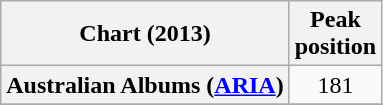<table class="wikitable sortable plainrowheaders" style="text-align:center">
<tr>
<th scope="col">Chart (2013)</th>
<th scope="col">Peak<br>position</th>
</tr>
<tr>
<th scope="row">Australian Albums (<a href='#'>ARIA</a>)</th>
<td align="center">181</td>
</tr>
<tr>
</tr>
<tr>
</tr>
<tr>
</tr>
<tr>
</tr>
<tr>
</tr>
<tr>
</tr>
<tr>
</tr>
<tr>
</tr>
<tr>
</tr>
<tr>
</tr>
<tr>
</tr>
<tr>
</tr>
<tr>
</tr>
</table>
